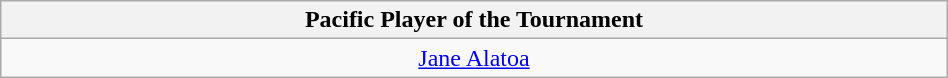<table class="wikitable" style="margin:auto; text-align:center; width:50%;">
<tr>
<th colspan="3">Pacific Player of the Tournament</th>
</tr>
<tr>
<td colspan="3"> <a href='#'>Jane Alatoa</a></td>
</tr>
</table>
